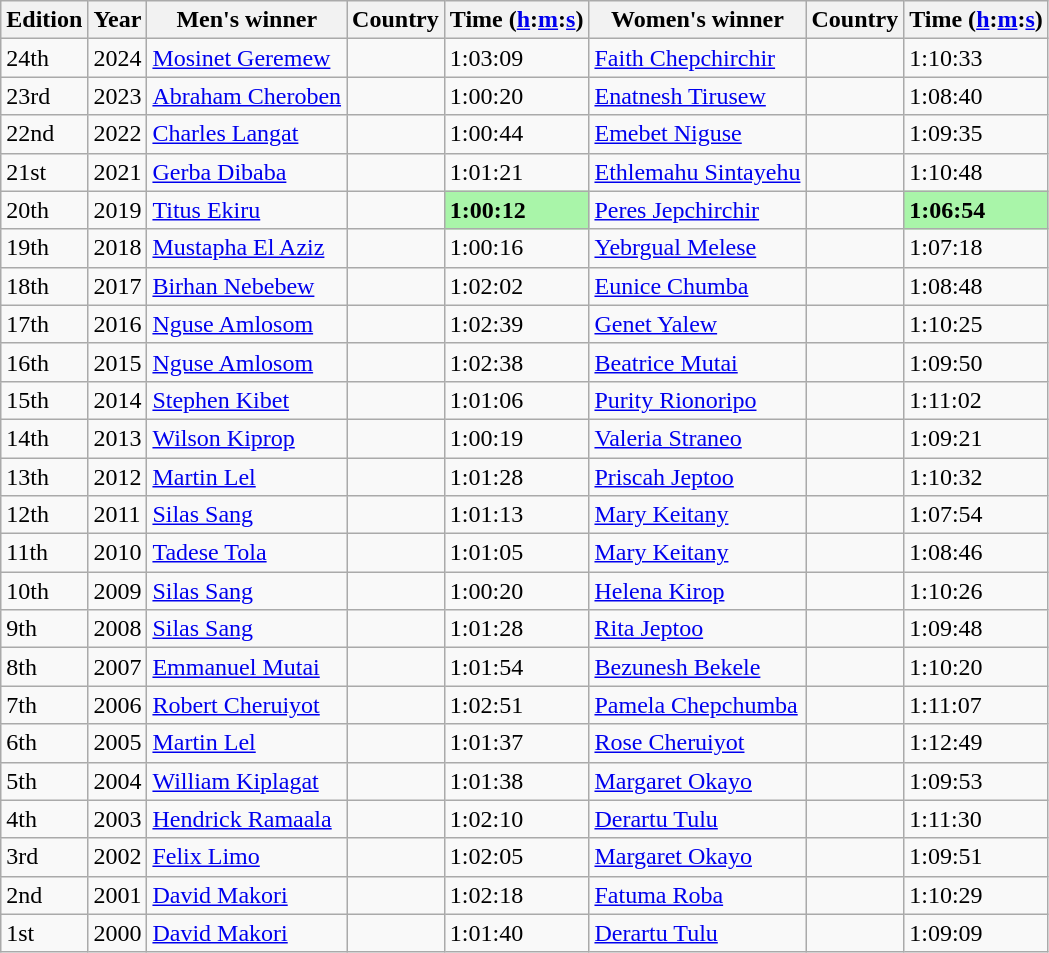<table class="wikitable sortable">
<tr>
<th>Edition</th>
<th align=left>Year</th>
<th>Men's winner</th>
<th>Country</th>
<th>Time (<a href='#'>h</a>:<a href='#'>m</a>:<a href='#'>s</a>)</th>
<th>Women's winner</th>
<th>Country</th>
<th>Time (<a href='#'>h</a>:<a href='#'>m</a>:<a href='#'>s</a>)</th>
</tr>
<tr>
<td>24th</td>
<td>2024</td>
<td><a href='#'>Mosinet Geremew</a></td>
<td></td>
<td>1:03:09</td>
<td><a href='#'>Faith Chepchirchir</a></td>
<td></td>
<td>1:10:33</td>
</tr>
<tr>
<td>23rd</td>
<td>2023</td>
<td><a href='#'>Abraham Cheroben</a></td>
<td></td>
<td>1:00:20</td>
<td><a href='#'>Enatnesh Tirusew</a></td>
<td></td>
<td>1:08:40</td>
</tr>
<tr>
<td>22nd</td>
<td>2022</td>
<td><a href='#'>Charles Langat</a></td>
<td></td>
<td>1:00:44</td>
<td><a href='#'>Emebet Niguse</a></td>
<td></td>
<td>1:09:35</td>
</tr>
<tr>
<td>21st</td>
<td>2021</td>
<td><a href='#'>Gerba Dibaba</a></td>
<td></td>
<td>1:01:21</td>
<td><a href='#'>Ethlemahu Sintayehu</a></td>
<td></td>
<td>1:10:48</td>
</tr>
<tr>
<td>20th</td>
<td>2019</td>
<td><a href='#'>Titus Ekiru</a></td>
<td></td>
<td bgcolor=#A9F5A9><strong>1:00:12</strong></td>
<td><a href='#'>Peres Jepchirchir</a></td>
<td></td>
<td bgcolor=#A9F5A9><strong>1:06:54</strong></td>
</tr>
<tr>
<td>19th</td>
<td>2018</td>
<td><a href='#'>Mustapha El Aziz</a></td>
<td></td>
<td>1:00:16</td>
<td><a href='#'>Yebrgual Melese</a></td>
<td></td>
<td>1:07:18</td>
</tr>
<tr>
<td>18th</td>
<td>2017</td>
<td><a href='#'>Birhan Nebebew</a></td>
<td></td>
<td>1:02:02</td>
<td><a href='#'>Eunice Chumba</a></td>
<td></td>
<td>1:08:48</td>
</tr>
<tr>
<td>17th</td>
<td>2016</td>
<td><a href='#'>Nguse Amlosom</a></td>
<td></td>
<td>1:02:39</td>
<td><a href='#'>Genet Yalew</a></td>
<td></td>
<td>1:10:25</td>
</tr>
<tr>
<td>16th</td>
<td>2015</td>
<td><a href='#'>Nguse Amlosom</a></td>
<td></td>
<td>1:02:38</td>
<td><a href='#'>Beatrice Mutai</a></td>
<td></td>
<td>1:09:50</td>
</tr>
<tr>
<td>15th</td>
<td>2014</td>
<td><a href='#'>Stephen Kibet</a></td>
<td></td>
<td>1:01:06</td>
<td><a href='#'>Purity Rionoripo</a></td>
<td></td>
<td>1:11:02</td>
</tr>
<tr>
<td>14th</td>
<td>2013</td>
<td><a href='#'>Wilson Kiprop</a></td>
<td></td>
<td>1:00:19</td>
<td><a href='#'>Valeria Straneo</a></td>
<td></td>
<td>1:09:21</td>
</tr>
<tr>
<td>13th</td>
<td>2012</td>
<td><a href='#'>Martin Lel</a></td>
<td></td>
<td>1:01:28</td>
<td><a href='#'>Priscah Jeptoo</a></td>
<td></td>
<td>1:10:32</td>
</tr>
<tr>
<td>12th</td>
<td>2011</td>
<td><a href='#'>Silas Sang</a></td>
<td></td>
<td>1:01:13</td>
<td><a href='#'>Mary Keitany</a></td>
<td></td>
<td>1:07:54</td>
</tr>
<tr>
<td>11th</td>
<td>2010</td>
<td><a href='#'>Tadese Tola</a></td>
<td></td>
<td>1:01:05</td>
<td><a href='#'>Mary Keitany</a></td>
<td></td>
<td>1:08:46</td>
</tr>
<tr>
<td>10th</td>
<td>2009</td>
<td><a href='#'>Silas Sang</a></td>
<td></td>
<td>1:00:20</td>
<td><a href='#'>Helena Kirop</a></td>
<td></td>
<td>1:10:26</td>
</tr>
<tr>
<td>9th</td>
<td>2008</td>
<td><a href='#'>Silas Sang</a></td>
<td></td>
<td>1:01:28</td>
<td><a href='#'>Rita Jeptoo</a></td>
<td></td>
<td>1:09:48</td>
</tr>
<tr>
<td>8th</td>
<td>2007</td>
<td><a href='#'>Emmanuel Mutai</a></td>
<td></td>
<td>1:01:54</td>
<td><a href='#'>Bezunesh Bekele</a></td>
<td></td>
<td>1:10:20</td>
</tr>
<tr>
<td>7th</td>
<td>2006</td>
<td><a href='#'>Robert Cheruiyot</a></td>
<td></td>
<td>1:02:51</td>
<td><a href='#'>Pamela Chepchumba</a></td>
<td></td>
<td>1:11:07</td>
</tr>
<tr>
<td>6th</td>
<td>2005</td>
<td><a href='#'>Martin Lel</a></td>
<td></td>
<td>1:01:37</td>
<td><a href='#'>Rose Cheruiyot</a></td>
<td></td>
<td>1:12:49</td>
</tr>
<tr>
<td>5th</td>
<td>2004</td>
<td><a href='#'>William Kiplagat</a></td>
<td></td>
<td>1:01:38</td>
<td><a href='#'>Margaret Okayo</a></td>
<td></td>
<td>1:09:53</td>
</tr>
<tr>
<td>4th</td>
<td>2003</td>
<td><a href='#'>Hendrick Ramaala</a></td>
<td></td>
<td>1:02:10</td>
<td><a href='#'>Derartu Tulu</a></td>
<td></td>
<td>1:11:30</td>
</tr>
<tr>
<td>3rd</td>
<td>2002</td>
<td><a href='#'>Felix Limo</a></td>
<td></td>
<td>1:02:05</td>
<td><a href='#'>Margaret Okayo</a></td>
<td></td>
<td>1:09:51</td>
</tr>
<tr>
<td>2nd</td>
<td>2001</td>
<td><a href='#'>David Makori</a></td>
<td></td>
<td>1:02:18</td>
<td><a href='#'>Fatuma Roba</a></td>
<td></td>
<td>1:10:29</td>
</tr>
<tr>
<td>1st</td>
<td>2000</td>
<td><a href='#'>David Makori</a></td>
<td></td>
<td>1:01:40</td>
<td><a href='#'>Derartu Tulu</a></td>
<td></td>
<td>1:09:09</td>
</tr>
</table>
